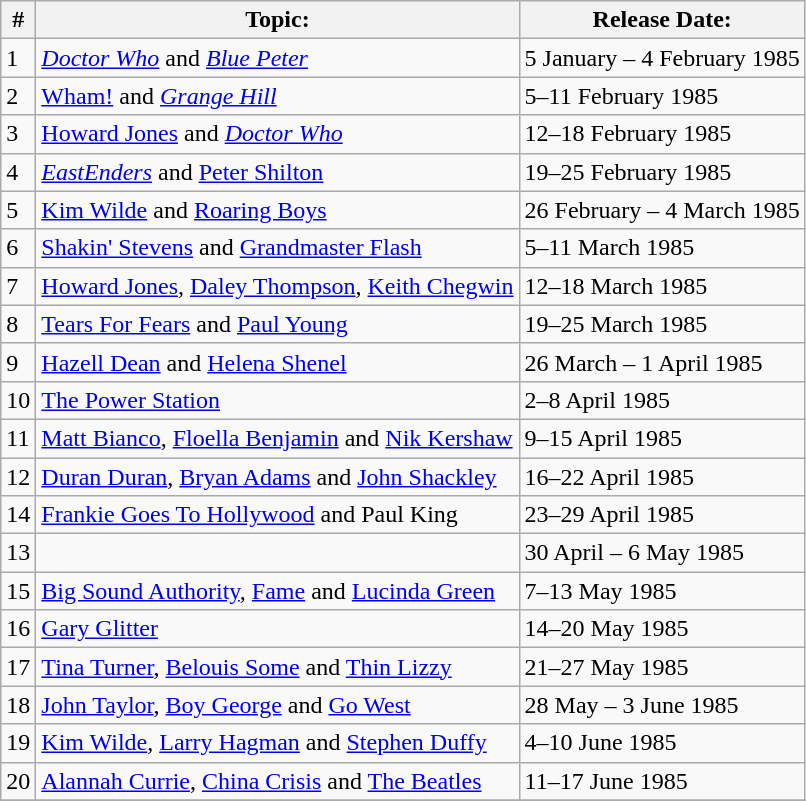<table class="wikitable">
<tr>
<th>#</th>
<th>Topic:</th>
<th>Release Date:</th>
</tr>
<tr>
<td>1</td>
<td><em><a href='#'>Doctor Who</a></em> and <em><a href='#'>Blue Peter</a></em></td>
<td>5 January – 4 February 1985</td>
</tr>
<tr>
<td>2</td>
<td><a href='#'>Wham!</a> and <em><a href='#'>Grange Hill</a></em></td>
<td>5–11 February 1985</td>
</tr>
<tr>
<td>3</td>
<td><a href='#'>Howard Jones</a> and <em><a href='#'>Doctor Who</a></em></td>
<td>12–18 February 1985</td>
</tr>
<tr>
<td>4</td>
<td><em><a href='#'>EastEnders</a></em> and <a href='#'>Peter Shilton</a></td>
<td>19–25 February 1985</td>
</tr>
<tr>
<td>5</td>
<td><a href='#'>Kim Wilde</a> and <a href='#'>Roaring Boys</a></td>
<td>26 February – 4 March 1985</td>
</tr>
<tr>
<td>6</td>
<td><a href='#'>Shakin' Stevens</a> and <a href='#'>Grandmaster Flash</a></td>
<td>5–11 March 1985</td>
</tr>
<tr>
<td>7</td>
<td><a href='#'>Howard Jones</a>, <a href='#'>Daley Thompson</a>, <a href='#'>Keith Chegwin</a></td>
<td>12–18 March 1985</td>
</tr>
<tr>
<td>8</td>
<td><a href='#'>Tears For Fears</a> and <a href='#'>Paul Young</a></td>
<td>19–25 March 1985</td>
</tr>
<tr>
<td>9</td>
<td><a href='#'>Hazell Dean</a> and <a href='#'>Helena Shenel</a></td>
<td>26 March – 1 April 1985</td>
</tr>
<tr>
<td>10</td>
<td><a href='#'>The Power Station</a></td>
<td>2–8 April 1985</td>
</tr>
<tr>
<td>11</td>
<td><a href='#'>Matt Bianco</a>, <a href='#'>Floella Benjamin</a> and <a href='#'>Nik Kershaw</a></td>
<td>9–15 April 1985</td>
</tr>
<tr>
<td>12</td>
<td><a href='#'>Duran Duran</a>, <a href='#'>Bryan Adams</a> and <a href='#'>John Shackley</a></td>
<td>16–22 April 1985</td>
</tr>
<tr>
<td>14</td>
<td><a href='#'>Frankie Goes To Hollywood</a> and Paul King</td>
<td>23–29 April 1985</td>
</tr>
<tr>
<td>13</td>
<td></td>
<td>30 April – 6 May 1985</td>
</tr>
<tr>
<td>15</td>
<td><a href='#'>Big Sound Authority</a>, <a href='#'>Fame</a> and <a href='#'>Lucinda Green</a></td>
<td>7–13 May 1985</td>
</tr>
<tr>
<td>16</td>
<td><a href='#'>Gary Glitter</a></td>
<td>14–20 May 1985</td>
</tr>
<tr>
<td>17</td>
<td><a href='#'>Tina Turner</a>, <a href='#'>Belouis Some</a> and <a href='#'>Thin Lizzy</a></td>
<td>21–27 May 1985</td>
</tr>
<tr>
<td>18</td>
<td><a href='#'>John Taylor</a>, <a href='#'>Boy George</a> and <a href='#'>Go West</a></td>
<td>28 May – 3 June 1985</td>
</tr>
<tr>
<td>19</td>
<td><a href='#'>Kim Wilde</a>, <a href='#'>Larry Hagman</a> and <a href='#'>Stephen Duffy</a></td>
<td>4–10 June 1985</td>
</tr>
<tr>
<td>20</td>
<td><a href='#'>Alannah Currie</a>, <a href='#'>China Crisis</a> and <a href='#'>The Beatles</a></td>
<td>11–17 June 1985</td>
</tr>
<tr>
</tr>
</table>
